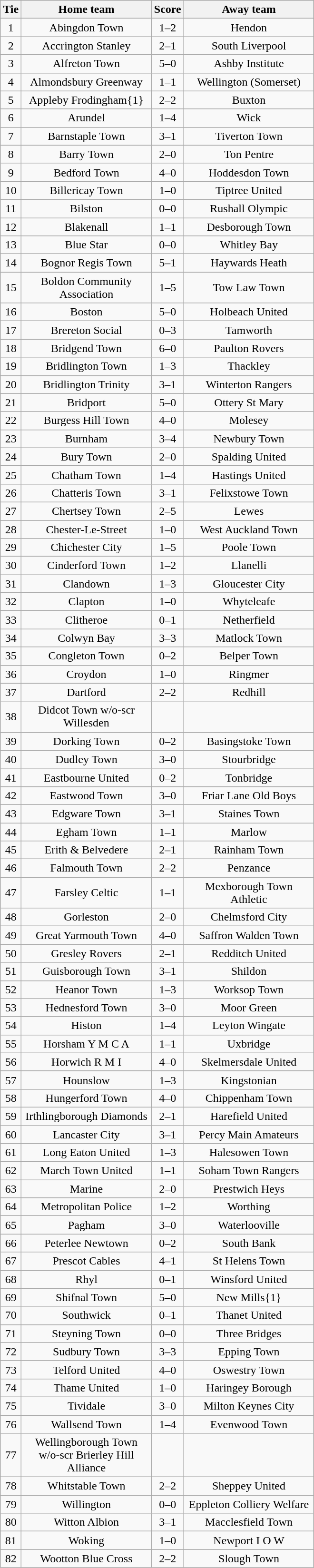<table class="wikitable" style="text-align:center;">
<tr>
<th width=20>Tie</th>
<th width=175>Home team</th>
<th width=20>Score</th>
<th width=175>Away team</th>
</tr>
<tr>
<td>1</td>
<td>Abingdon Town</td>
<td>1–2</td>
<td>Hendon</td>
</tr>
<tr>
<td>2</td>
<td>Accrington Stanley</td>
<td>2–1</td>
<td>South Liverpool</td>
</tr>
<tr>
<td>3</td>
<td>Alfreton Town</td>
<td>5–0</td>
<td>Ashby Institute</td>
</tr>
<tr>
<td>4</td>
<td>Almondsbury Greenway</td>
<td>1–1</td>
<td>Wellington (Somerset)</td>
</tr>
<tr>
<td>5</td>
<td>Appleby Frodingham{1}</td>
<td>2–2</td>
<td>Buxton</td>
</tr>
<tr>
<td>6</td>
<td>Arundel</td>
<td>1–4</td>
<td>Wick</td>
</tr>
<tr>
<td>7</td>
<td>Barnstaple Town</td>
<td>3–1</td>
<td>Tiverton Town</td>
</tr>
<tr>
<td>8</td>
<td>Barry Town</td>
<td>2–0</td>
<td>Ton Pentre</td>
</tr>
<tr>
<td>9</td>
<td>Bedford Town</td>
<td>4–0</td>
<td>Hoddesdon Town</td>
</tr>
<tr>
<td>10</td>
<td>Billericay Town</td>
<td>1–0</td>
<td>Tiptree United</td>
</tr>
<tr>
<td>11</td>
<td>Bilston</td>
<td>0–0</td>
<td>Rushall Olympic</td>
</tr>
<tr>
<td>12</td>
<td>Blakenall</td>
<td>1–1</td>
<td>Desborough Town</td>
</tr>
<tr>
<td>13</td>
<td>Blue Star</td>
<td>0–0</td>
<td>Whitley Bay</td>
</tr>
<tr>
<td>14</td>
<td>Bognor Regis Town</td>
<td>5–1</td>
<td>Haywards Heath</td>
</tr>
<tr>
<td>15</td>
<td>Boldon Community Association</td>
<td>1–5</td>
<td>Tow Law Town</td>
</tr>
<tr>
<td>16</td>
<td>Boston</td>
<td>5–0</td>
<td>Holbeach United</td>
</tr>
<tr>
<td>17</td>
<td>Brereton Social</td>
<td>0–3</td>
<td>Tamworth</td>
</tr>
<tr>
<td>18</td>
<td>Bridgend Town</td>
<td>6–0</td>
<td>Paulton Rovers</td>
</tr>
<tr>
<td>19</td>
<td>Bridlington Town</td>
<td>1–3</td>
<td>Thackley</td>
</tr>
<tr>
<td>20</td>
<td>Bridlington Trinity</td>
<td>3–1</td>
<td>Winterton Rangers</td>
</tr>
<tr>
<td>21</td>
<td>Bridport</td>
<td>5–0</td>
<td>Ottery St Mary</td>
</tr>
<tr>
<td>22</td>
<td>Burgess Hill Town</td>
<td>4–0</td>
<td>Molesey</td>
</tr>
<tr>
<td>23</td>
<td>Burnham</td>
<td>3–4</td>
<td>Newbury Town</td>
</tr>
<tr>
<td>24</td>
<td>Bury Town</td>
<td>2–0</td>
<td>Spalding United</td>
</tr>
<tr>
<td>25</td>
<td>Chatham Town</td>
<td>1–4</td>
<td>Hastings United</td>
</tr>
<tr>
<td>26</td>
<td>Chatteris Town</td>
<td>3–1</td>
<td>Felixstowe Town</td>
</tr>
<tr>
<td>27</td>
<td>Chertsey Town</td>
<td>2–5</td>
<td>Lewes</td>
</tr>
<tr>
<td>28</td>
<td>Chester-Le-Street</td>
<td>1–0</td>
<td>West Auckland Town</td>
</tr>
<tr>
<td>29</td>
<td>Chichester City</td>
<td>1–5</td>
<td>Poole Town</td>
</tr>
<tr>
<td>30</td>
<td>Cinderford Town</td>
<td>1–2</td>
<td>Llanelli</td>
</tr>
<tr>
<td>31</td>
<td>Clandown</td>
<td>1–3</td>
<td>Gloucester City</td>
</tr>
<tr>
<td>32</td>
<td>Clapton</td>
<td>1–0</td>
<td>Whyteleafe</td>
</tr>
<tr>
<td>33</td>
<td>Clitheroe</td>
<td>0–1</td>
<td>Netherfield</td>
</tr>
<tr>
<td>34</td>
<td>Colwyn Bay</td>
<td>3–3</td>
<td>Matlock Town</td>
</tr>
<tr>
<td>35</td>
<td>Congleton Town</td>
<td>0–2</td>
<td>Belper Town</td>
</tr>
<tr>
<td>36</td>
<td>Croydon</td>
<td>1–0</td>
<td>Ringmer</td>
</tr>
<tr>
<td>37</td>
<td>Dartford</td>
<td>2–2</td>
<td>Redhill</td>
</tr>
<tr>
<td>38</td>
<td>Didcot Town w/o-scr Willesden</td>
<td></td>
<td></td>
</tr>
<tr>
<td>39</td>
<td>Dorking Town</td>
<td>0–2</td>
<td>Basingstoke Town</td>
</tr>
<tr>
<td>40</td>
<td>Dudley Town</td>
<td>3–0</td>
<td>Stourbridge</td>
</tr>
<tr>
<td>41</td>
<td>Eastbourne United</td>
<td>0–2</td>
<td>Tonbridge</td>
</tr>
<tr>
<td>42</td>
<td>Eastwood Town</td>
<td>3–0</td>
<td>Friar Lane Old Boys</td>
</tr>
<tr>
<td>43</td>
<td>Edgware Town</td>
<td>3–1</td>
<td>Staines Town</td>
</tr>
<tr>
<td>44</td>
<td>Egham Town</td>
<td>1–1</td>
<td>Marlow</td>
</tr>
<tr>
<td>45</td>
<td>Erith & Belvedere</td>
<td>2–1</td>
<td>Rainham Town</td>
</tr>
<tr>
<td>46</td>
<td>Falmouth Town</td>
<td>2–2</td>
<td>Penzance</td>
</tr>
<tr>
<td>47</td>
<td>Farsley Celtic</td>
<td>1–1</td>
<td>Mexborough Town Athletic</td>
</tr>
<tr>
<td>48</td>
<td>Gorleston</td>
<td>2–0</td>
<td>Chelmsford City</td>
</tr>
<tr>
<td>49</td>
<td>Great Yarmouth Town</td>
<td>4–0</td>
<td>Saffron Walden Town</td>
</tr>
<tr>
<td>50</td>
<td>Gresley Rovers</td>
<td>2–1</td>
<td>Redditch United</td>
</tr>
<tr>
<td>51</td>
<td>Guisborough Town</td>
<td>3–1</td>
<td>Shildon</td>
</tr>
<tr>
<td>52</td>
<td>Heanor Town</td>
<td>1–3</td>
<td>Worksop Town</td>
</tr>
<tr>
<td>53</td>
<td>Hednesford Town</td>
<td>3–0</td>
<td>Moor Green</td>
</tr>
<tr>
<td>54</td>
<td>Histon</td>
<td>1–4</td>
<td>Leyton Wingate</td>
</tr>
<tr>
<td>55</td>
<td>Horsham Y M C A</td>
<td>1–1</td>
<td>Uxbridge</td>
</tr>
<tr>
<td>56</td>
<td>Horwich R M I</td>
<td>4–0</td>
<td>Skelmersdale United</td>
</tr>
<tr>
<td>57</td>
<td>Hounslow</td>
<td>1–3</td>
<td>Kingstonian</td>
</tr>
<tr>
<td>58</td>
<td>Hungerford Town</td>
<td>4–0</td>
<td>Chippenham Town</td>
</tr>
<tr>
<td>59</td>
<td>Irthlingborough Diamonds</td>
<td>2–1</td>
<td>Harefield United</td>
</tr>
<tr>
<td>60</td>
<td>Lancaster City</td>
<td>3–1</td>
<td>Percy Main Amateurs</td>
</tr>
<tr>
<td>61</td>
<td>Long Eaton United</td>
<td>1–3</td>
<td>Halesowen Town</td>
</tr>
<tr>
<td>62</td>
<td>March Town United</td>
<td>1–1</td>
<td>Soham Town Rangers</td>
</tr>
<tr>
<td>63</td>
<td>Marine</td>
<td>2–0</td>
<td>Prestwich Heys</td>
</tr>
<tr>
<td>64</td>
<td>Metropolitan Police</td>
<td>1–2</td>
<td>Worthing</td>
</tr>
<tr>
<td>65</td>
<td>Pagham</td>
<td>3–0</td>
<td>Waterlooville</td>
</tr>
<tr>
<td>66</td>
<td>Peterlee Newtown</td>
<td>0–2</td>
<td>South Bank</td>
</tr>
<tr>
<td>67</td>
<td>Prescot Cables</td>
<td>4–1</td>
<td>St Helens Town</td>
</tr>
<tr>
<td>68</td>
<td>Rhyl</td>
<td>0–1</td>
<td>Winsford United</td>
</tr>
<tr>
<td>69</td>
<td>Shifnal Town</td>
<td>5–0</td>
<td>New Mills{1}</td>
</tr>
<tr>
<td>70</td>
<td>Southwick</td>
<td>0–1</td>
<td>Thanet United</td>
</tr>
<tr>
<td>71</td>
<td>Steyning Town</td>
<td>0–0</td>
<td>Three Bridges</td>
</tr>
<tr>
<td>72</td>
<td>Sudbury Town</td>
<td>3–3</td>
<td>Epping Town</td>
</tr>
<tr>
<td>73</td>
<td>Telford United</td>
<td>4–0</td>
<td>Oswestry Town</td>
</tr>
<tr>
<td>74</td>
<td>Thame United</td>
<td>1–0</td>
<td>Haringey Borough</td>
</tr>
<tr>
<td>75</td>
<td>Tividale</td>
<td>3–0</td>
<td>Milton Keynes City</td>
</tr>
<tr>
<td>76</td>
<td>Wallsend Town</td>
<td>1–4</td>
<td>Evenwood Town</td>
</tr>
<tr>
<td>77</td>
<td>Wellingborough Town w/o-scr Brierley Hill Alliance</td>
<td></td>
<td></td>
</tr>
<tr>
<td>78</td>
<td>Whitstable Town</td>
<td>2–2</td>
<td>Sheppey United</td>
</tr>
<tr>
<td>79</td>
<td>Willington</td>
<td>0–0</td>
<td>Eppleton Colliery Welfare</td>
</tr>
<tr>
<td>80</td>
<td>Witton Albion</td>
<td>3–1</td>
<td>Macclesfield Town</td>
</tr>
<tr>
<td>81</td>
<td>Woking</td>
<td>1–0</td>
<td>Newport I O W</td>
</tr>
<tr>
<td>82</td>
<td>Wootton Blue Cross</td>
<td>2–2</td>
<td>Slough Town</td>
</tr>
</table>
